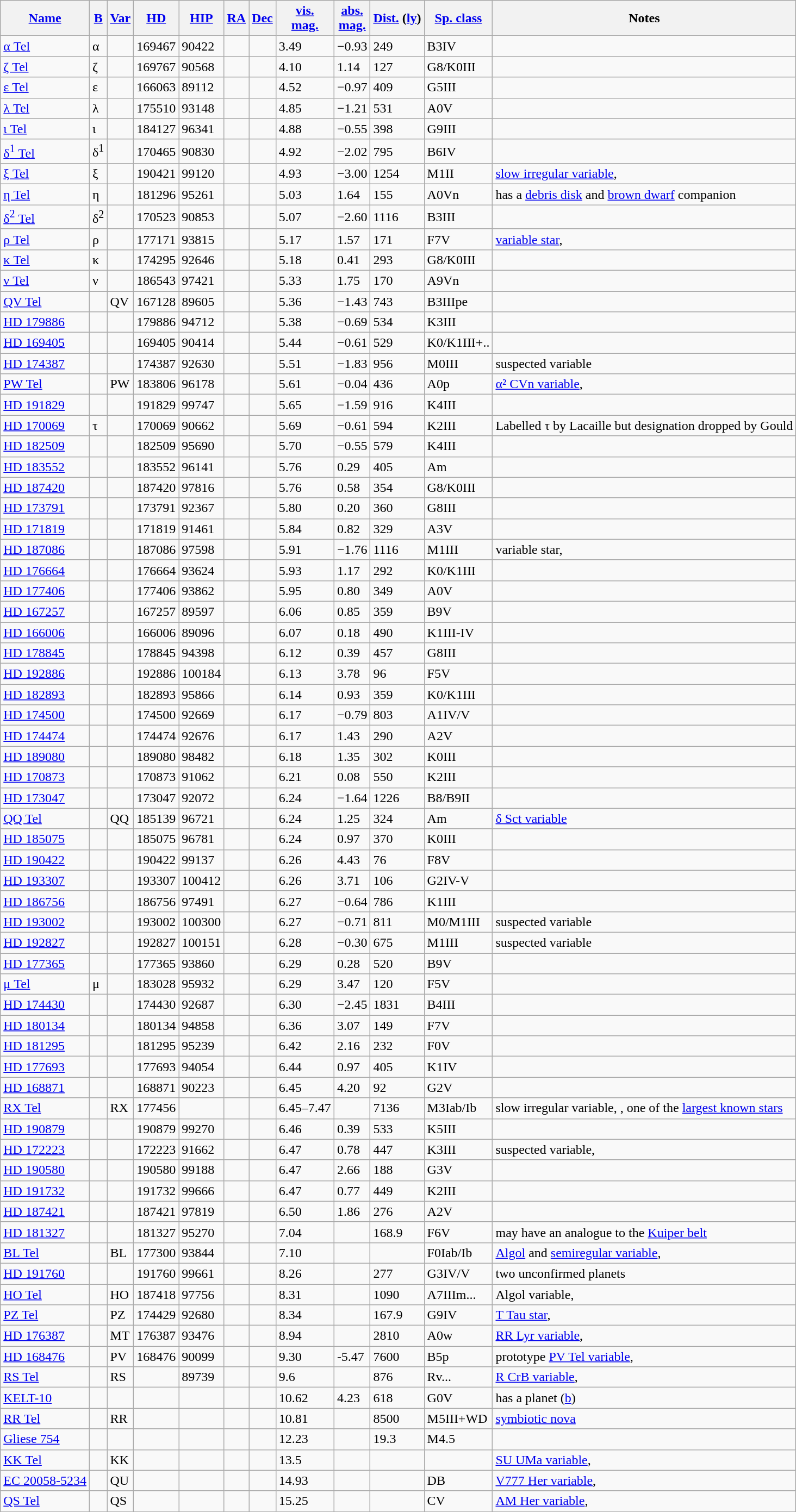<table class="wikitable sortable sticky-header">
<tr>
<th><a href='#'>Name</a></th>
<th><a href='#'>B</a></th>
<th><a href='#'>Var</a></th>
<th><a href='#'>HD</a></th>
<th><a href='#'>HIP</a></th>
<th><a href='#'>RA</a></th>
<th><a href='#'>Dec</a></th>
<th><a href='#'>vis.<br>mag.</a></th>
<th><a href='#'>abs.<br>mag.</a></th>
<th><a href='#'>Dist.</a> (<a href='#'>ly</a>)</th>
<th><a href='#'>Sp. class</a></th>
<th>Notes</th>
</tr>
<tr>
<td><a href='#'>α Tel</a></td>
<td>α</td>
<td></td>
<td>169467</td>
<td>90422</td>
<td></td>
<td></td>
<td>3.49</td>
<td>−0.93</td>
<td>249</td>
<td>B3IV</td>
<td></td>
</tr>
<tr>
<td><a href='#'>ζ Tel</a></td>
<td>ζ</td>
<td></td>
<td>169767</td>
<td>90568</td>
<td></td>
<td></td>
<td>4.10</td>
<td>1.14</td>
<td>127</td>
<td>G8/K0III</td>
<td></td>
</tr>
<tr>
<td><a href='#'>ε Tel</a></td>
<td>ε</td>
<td></td>
<td>166063</td>
<td>89112</td>
<td></td>
<td></td>
<td>4.52</td>
<td>−0.97</td>
<td>409</td>
<td>G5III</td>
<td></td>
</tr>
<tr>
<td><a href='#'>λ Tel</a></td>
<td>λ</td>
<td></td>
<td>175510</td>
<td>93148</td>
<td></td>
<td></td>
<td>4.85</td>
<td>−1.21</td>
<td>531</td>
<td>A0V</td>
<td></td>
</tr>
<tr>
<td><a href='#'>ι Tel</a></td>
<td>ι</td>
<td></td>
<td>184127</td>
<td>96341</td>
<td></td>
<td></td>
<td>4.88</td>
<td>−0.55</td>
<td>398</td>
<td>G9III</td>
<td></td>
</tr>
<tr>
<td><a href='#'>δ<sup>1</sup> Tel</a></td>
<td>δ<sup>1</sup></td>
<td></td>
<td>170465</td>
<td>90830</td>
<td></td>
<td></td>
<td>4.92</td>
<td>−2.02</td>
<td>795</td>
<td>B6IV</td>
<td></td>
</tr>
<tr>
<td><a href='#'>ξ Tel</a></td>
<td>ξ</td>
<td></td>
<td>190421</td>
<td>99120</td>
<td></td>
<td></td>
<td>4.93</td>
<td>−3.00</td>
<td>1254</td>
<td>M1II</td>
<td style="text-align:left;"><a href='#'>slow irregular variable</a>, </td>
</tr>
<tr>
<td><a href='#'>η Tel</a></td>
<td>η</td>
<td></td>
<td>181296</td>
<td>95261</td>
<td></td>
<td></td>
<td>5.03</td>
<td>1.64</td>
<td>155</td>
<td>A0Vn</td>
<td>has a <a href='#'>debris disk</a> and <a href='#'>brown dwarf</a> companion</td>
</tr>
<tr>
<td><a href='#'>δ<sup>2</sup> Tel</a></td>
<td>δ<sup>2</sup></td>
<td></td>
<td>170523</td>
<td>90853</td>
<td></td>
<td></td>
<td>5.07</td>
<td>−2.60</td>
<td>1116</td>
<td>B3III</td>
<td></td>
</tr>
<tr>
<td><a href='#'>ρ Tel</a></td>
<td>ρ</td>
<td></td>
<td>177171</td>
<td>93815</td>
<td></td>
<td></td>
<td>5.17</td>
<td>1.57</td>
<td>171</td>
<td>F7V</td>
<td><a href='#'>variable star</a>, </td>
</tr>
<tr>
<td><a href='#'>κ Tel</a></td>
<td>κ</td>
<td></td>
<td>174295</td>
<td>92646</td>
<td></td>
<td></td>
<td>5.18</td>
<td>0.41</td>
<td>293</td>
<td>G8/K0III</td>
<td></td>
</tr>
<tr>
<td><a href='#'>ν Tel</a></td>
<td>ν</td>
<td></td>
<td>186543</td>
<td>97421</td>
<td></td>
<td></td>
<td>5.33</td>
<td>1.75</td>
<td>170</td>
<td>A9Vn</td>
<td></td>
</tr>
<tr>
<td><a href='#'>QV Tel</a></td>
<td></td>
<td>QV</td>
<td>167128</td>
<td>89605</td>
<td></td>
<td></td>
<td>5.36</td>
<td>−1.43</td>
<td>743</td>
<td>B3IIIpe</td>
<td></td>
</tr>
<tr>
<td><a href='#'>HD 179886</a></td>
<td></td>
<td></td>
<td>179886</td>
<td>94712</td>
<td></td>
<td></td>
<td>5.38</td>
<td>−0.69</td>
<td>534</td>
<td>K3III</td>
<td></td>
</tr>
<tr>
<td><a href='#'>HD 169405</a></td>
<td></td>
<td></td>
<td>169405</td>
<td>90414</td>
<td></td>
<td></td>
<td>5.44</td>
<td>−0.61</td>
<td>529</td>
<td>K0/K1III+..</td>
<td></td>
</tr>
<tr>
<td><a href='#'>HD 174387</a></td>
<td></td>
<td></td>
<td>174387</td>
<td>92630</td>
<td></td>
<td></td>
<td>5.51</td>
<td>−1.83</td>
<td>956</td>
<td>M0III</td>
<td>suspected variable</td>
</tr>
<tr>
<td><a href='#'>PW Tel</a></td>
<td></td>
<td>PW</td>
<td>183806</td>
<td>96178</td>
<td></td>
<td></td>
<td>5.61</td>
<td>−0.04</td>
<td>436</td>
<td>A0p</td>
<td style="text-align:left;"><a href='#'>α² CVn variable</a>, </td>
</tr>
<tr>
<td><a href='#'>HD 191829</a></td>
<td></td>
<td></td>
<td>191829</td>
<td>99747</td>
<td></td>
<td></td>
<td>5.65</td>
<td>−1.59</td>
<td>916</td>
<td>K4III</td>
<td></td>
</tr>
<tr>
<td><a href='#'>HD 170069</a></td>
<td>τ</td>
<td></td>
<td>170069</td>
<td>90662</td>
<td></td>
<td></td>
<td>5.69</td>
<td>−0.61</td>
<td>594</td>
<td>K2III</td>
<td>Labelled τ by Lacaille but designation dropped by Gould</td>
</tr>
<tr>
<td><a href='#'>HD 182509</a></td>
<td></td>
<td></td>
<td>182509</td>
<td>95690</td>
<td></td>
<td></td>
<td>5.70</td>
<td>−0.55</td>
<td>579</td>
<td>K4III</td>
<td></td>
</tr>
<tr>
<td><a href='#'>HD 183552</a></td>
<td></td>
<td></td>
<td>183552</td>
<td>96141</td>
<td></td>
<td></td>
<td>5.76</td>
<td>0.29</td>
<td>405</td>
<td>Am</td>
<td></td>
</tr>
<tr>
<td><a href='#'>HD 187420</a></td>
<td></td>
<td></td>
<td>187420</td>
<td>97816</td>
<td></td>
<td></td>
<td>5.76</td>
<td>0.58</td>
<td>354</td>
<td>G8/K0III</td>
<td></td>
</tr>
<tr>
<td><a href='#'>HD 173791</a></td>
<td></td>
<td></td>
<td>173791</td>
<td>92367</td>
<td></td>
<td></td>
<td>5.80</td>
<td>0.20</td>
<td>360</td>
<td>G8III</td>
<td></td>
</tr>
<tr>
<td><a href='#'>HD 171819</a></td>
<td></td>
<td></td>
<td>171819</td>
<td>91461</td>
<td></td>
<td></td>
<td>5.84</td>
<td>0.82</td>
<td>329</td>
<td>A3V</td>
<td></td>
</tr>
<tr>
<td><a href='#'>HD 187086</a></td>
<td></td>
<td></td>
<td>187086</td>
<td>97598</td>
<td></td>
<td></td>
<td>5.91</td>
<td>−1.76</td>
<td>1116</td>
<td>M1III</td>
<td>variable star, </td>
</tr>
<tr>
<td><a href='#'>HD 176664</a></td>
<td></td>
<td></td>
<td>176664</td>
<td>93624</td>
<td></td>
<td></td>
<td>5.93</td>
<td>1.17</td>
<td>292</td>
<td>K0/K1III</td>
<td></td>
</tr>
<tr>
<td><a href='#'>HD 177406</a></td>
<td></td>
<td></td>
<td>177406</td>
<td>93862</td>
<td></td>
<td></td>
<td>5.95</td>
<td>0.80</td>
<td>349</td>
<td>A0V</td>
<td></td>
</tr>
<tr>
<td><a href='#'>HD 167257</a></td>
<td></td>
<td></td>
<td>167257</td>
<td>89597</td>
<td></td>
<td></td>
<td>6.06</td>
<td>0.85</td>
<td>359</td>
<td>B9V</td>
<td></td>
</tr>
<tr>
<td><a href='#'>HD 166006</a></td>
<td></td>
<td></td>
<td>166006</td>
<td>89096</td>
<td></td>
<td></td>
<td>6.07</td>
<td>0.18</td>
<td>490</td>
<td>K1III-IV</td>
<td></td>
</tr>
<tr>
<td><a href='#'>HD 178845</a></td>
<td></td>
<td></td>
<td>178845</td>
<td>94398</td>
<td></td>
<td></td>
<td>6.12</td>
<td>0.39</td>
<td>457</td>
<td>G8III</td>
<td></td>
</tr>
<tr>
<td><a href='#'>HD 192886</a></td>
<td></td>
<td></td>
<td>192886</td>
<td>100184</td>
<td></td>
<td></td>
<td>6.13</td>
<td>3.78</td>
<td>96</td>
<td>F5V</td>
<td></td>
</tr>
<tr>
<td><a href='#'>HD 182893</a></td>
<td></td>
<td></td>
<td>182893</td>
<td>95866</td>
<td></td>
<td></td>
<td>6.14</td>
<td>0.93</td>
<td>359</td>
<td>K0/K1III</td>
<td></td>
</tr>
<tr>
<td><a href='#'>HD 174500</a></td>
<td></td>
<td></td>
<td>174500</td>
<td>92669</td>
<td></td>
<td></td>
<td>6.17</td>
<td>−0.79</td>
<td>803</td>
<td>A1IV/V</td>
<td></td>
</tr>
<tr>
<td><a href='#'>HD 174474</a></td>
<td></td>
<td></td>
<td>174474</td>
<td>92676</td>
<td></td>
<td></td>
<td>6.17</td>
<td>1.43</td>
<td>290</td>
<td>A2V</td>
<td></td>
</tr>
<tr>
<td><a href='#'>HD 189080</a></td>
<td></td>
<td></td>
<td>189080</td>
<td>98482</td>
<td></td>
<td></td>
<td>6.18</td>
<td>1.35</td>
<td>302</td>
<td>K0III</td>
<td></td>
</tr>
<tr>
<td><a href='#'>HD 170873</a></td>
<td></td>
<td></td>
<td>170873</td>
<td>91062</td>
<td></td>
<td></td>
<td>6.21</td>
<td>0.08</td>
<td>550</td>
<td>K2III</td>
<td></td>
</tr>
<tr>
<td><a href='#'>HD 173047</a></td>
<td></td>
<td></td>
<td>173047</td>
<td>92072</td>
<td></td>
<td></td>
<td>6.24</td>
<td>−1.64</td>
<td>1226</td>
<td>B8/B9II</td>
<td></td>
</tr>
<tr>
<td><a href='#'>QQ Tel</a></td>
<td></td>
<td>QQ</td>
<td>185139</td>
<td>96721</td>
<td></td>
<td></td>
<td>6.24</td>
<td>1.25</td>
<td>324</td>
<td>Am</td>
<td><a href='#'>δ Sct variable</a></td>
</tr>
<tr>
<td><a href='#'>HD 185075</a></td>
<td></td>
<td></td>
<td>185075</td>
<td>96781</td>
<td></td>
<td></td>
<td>6.24</td>
<td>0.97</td>
<td>370</td>
<td>K0III</td>
<td></td>
</tr>
<tr>
<td><a href='#'>HD 190422</a></td>
<td></td>
<td></td>
<td>190422</td>
<td>99137</td>
<td></td>
<td></td>
<td>6.26</td>
<td>4.43</td>
<td>76</td>
<td>F8V</td>
<td></td>
</tr>
<tr>
<td><a href='#'>HD 193307</a></td>
<td></td>
<td></td>
<td>193307</td>
<td>100412</td>
<td></td>
<td></td>
<td>6.26</td>
<td>3.71</td>
<td>106</td>
<td>G2IV-V</td>
<td></td>
</tr>
<tr>
<td><a href='#'>HD 186756</a></td>
<td></td>
<td></td>
<td>186756</td>
<td>97491</td>
<td></td>
<td></td>
<td>6.27</td>
<td>−0.64</td>
<td>786</td>
<td>K1III</td>
<td></td>
</tr>
<tr>
<td><a href='#'>HD 193002</a></td>
<td></td>
<td></td>
<td>193002</td>
<td>100300</td>
<td></td>
<td></td>
<td>6.27</td>
<td>−0.71</td>
<td>811</td>
<td>M0/M1III</td>
<td>suspected variable</td>
</tr>
<tr>
<td><a href='#'>HD 192827</a></td>
<td></td>
<td></td>
<td>192827</td>
<td>100151</td>
<td></td>
<td></td>
<td>6.28</td>
<td>−0.30</td>
<td>675</td>
<td>M1III</td>
<td>suspected variable</td>
</tr>
<tr>
<td><a href='#'>HD 177365</a></td>
<td></td>
<td></td>
<td>177365</td>
<td>93860</td>
<td></td>
<td></td>
<td>6.29</td>
<td>0.28</td>
<td>520</td>
<td>B9V</td>
<td></td>
</tr>
<tr>
<td><a href='#'>μ Tel</a></td>
<td>μ</td>
<td></td>
<td>183028</td>
<td>95932</td>
<td></td>
<td></td>
<td>6.29</td>
<td>3.47</td>
<td>120</td>
<td>F5V</td>
<td></td>
</tr>
<tr>
<td><a href='#'>HD 174430</a></td>
<td></td>
<td></td>
<td>174430</td>
<td>92687</td>
<td></td>
<td></td>
<td>6.30</td>
<td>−2.45</td>
<td>1831</td>
<td>B4III</td>
<td></td>
</tr>
<tr>
<td><a href='#'>HD 180134</a></td>
<td></td>
<td></td>
<td>180134</td>
<td>94858</td>
<td></td>
<td></td>
<td>6.36</td>
<td>3.07</td>
<td>149</td>
<td>F7V</td>
<td></td>
</tr>
<tr>
<td><a href='#'>HD 181295</a></td>
<td></td>
<td></td>
<td>181295</td>
<td>95239</td>
<td></td>
<td></td>
<td>6.42</td>
<td>2.16</td>
<td>232</td>
<td>F0V</td>
<td></td>
</tr>
<tr>
<td><a href='#'>HD 177693</a></td>
<td></td>
<td></td>
<td>177693</td>
<td>94054</td>
<td></td>
<td></td>
<td>6.44</td>
<td>0.97</td>
<td>405</td>
<td>K1IV</td>
<td></td>
</tr>
<tr>
<td><a href='#'>HD 168871</a></td>
<td></td>
<td></td>
<td>168871</td>
<td>90223</td>
<td></td>
<td></td>
<td>6.45</td>
<td>4.20</td>
<td>92</td>
<td>G2V</td>
<td></td>
</tr>
<tr>
<td><a href='#'>RX Tel</a></td>
<td></td>
<td>RX</td>
<td>177456</td>
<td></td>
<td></td>
<td></td>
<td>6.45–7.47</td>
<td></td>
<td>7136</td>
<td>M3Iab/Ib</td>
<td style="text-align:left;">slow irregular variable, , one of the <a href='#'>largest known stars</a></td>
</tr>
<tr>
<td><a href='#'>HD 190879</a></td>
<td></td>
<td></td>
<td>190879</td>
<td>99270</td>
<td></td>
<td></td>
<td>6.46</td>
<td>0.39</td>
<td>533</td>
<td>K5III</td>
<td></td>
</tr>
<tr>
<td><a href='#'>HD 172223</a></td>
<td></td>
<td></td>
<td>172223</td>
<td>91662</td>
<td></td>
<td></td>
<td>6.47</td>
<td>0.78</td>
<td>447</td>
<td>K3III</td>
<td>suspected variable, </td>
</tr>
<tr>
<td><a href='#'>HD 190580</a></td>
<td></td>
<td></td>
<td>190580</td>
<td>99188</td>
<td></td>
<td></td>
<td>6.47</td>
<td>2.66</td>
<td>188</td>
<td>G3V</td>
<td></td>
</tr>
<tr>
<td><a href='#'>HD 191732</a></td>
<td></td>
<td></td>
<td>191732</td>
<td>99666</td>
<td></td>
<td></td>
<td>6.47</td>
<td>0.77</td>
<td>449</td>
<td>K2III</td>
<td></td>
</tr>
<tr>
<td><a href='#'>HD 187421</a></td>
<td></td>
<td></td>
<td>187421</td>
<td>97819</td>
<td></td>
<td></td>
<td>6.50</td>
<td>1.86</td>
<td>276</td>
<td>A2V</td>
<td></td>
</tr>
<tr>
<td><a href='#'>HD 181327</a></td>
<td></td>
<td></td>
<td>181327</td>
<td>95270</td>
<td></td>
<td></td>
<td>7.04</td>
<td></td>
<td>168.9</td>
<td>F6V</td>
<td style="text-align:left;">may have an analogue to the <a href='#'>Kuiper belt</a></td>
</tr>
<tr>
<td><a href='#'>BL Tel</a></td>
<td></td>
<td>BL</td>
<td>177300</td>
<td>93844</td>
<td></td>
<td></td>
<td>7.10</td>
<td></td>
<td></td>
<td>F0Iab/Ib</td>
<td style="text-align:left;"><a href='#'>Algol</a> and <a href='#'>semiregular variable</a>, </td>
</tr>
<tr>
<td><a href='#'>HD 191760</a></td>
<td></td>
<td></td>
<td>191760</td>
<td>99661</td>
<td></td>
<td></td>
<td>8.26</td>
<td></td>
<td>277</td>
<td>G3IV/V</td>
<td style="text-align:left;">two unconfirmed planets</td>
</tr>
<tr>
<td><a href='#'>HO Tel</a></td>
<td></td>
<td>HO</td>
<td>187418</td>
<td>97756</td>
<td></td>
<td></td>
<td>8.31</td>
<td></td>
<td>1090</td>
<td>A7IIIm...</td>
<td style="text-align:left;">Algol variable, </td>
</tr>
<tr>
<td><a href='#'>PZ Tel</a></td>
<td></td>
<td>PZ</td>
<td>174429</td>
<td>92680</td>
<td></td>
<td></td>
<td>8.34</td>
<td></td>
<td>167.9</td>
<td>G9IV</td>
<td style="text-align:left;"><a href='#'>T Tau star</a>, </td>
</tr>
<tr>
<td><a href='#'>HD 176387</a></td>
<td></td>
<td>MT</td>
<td>176387</td>
<td>93476</td>
<td></td>
<td></td>
<td>8.94</td>
<td></td>
<td>2810</td>
<td>A0w</td>
<td style="text-align:left;"><a href='#'>RR Lyr variable</a>, </td>
</tr>
<tr>
<td><a href='#'>HD 168476</a></td>
<td></td>
<td>PV</td>
<td>168476</td>
<td>90099</td>
<td></td>
<td></td>
<td>9.30</td>
<td>-5.47</td>
<td>7600</td>
<td>B5p</td>
<td style="text-align:left;">prototype <a href='#'>PV Tel variable</a>, </td>
</tr>
<tr>
<td><a href='#'>RS Tel</a></td>
<td></td>
<td>RS</td>
<td></td>
<td>89739</td>
<td></td>
<td></td>
<td>9.6</td>
<td></td>
<td>876</td>
<td>Rv...</td>
<td style="text-align:left;"><a href='#'>R CrB variable</a>, </td>
</tr>
<tr>
<td><a href='#'>KELT-10</a></td>
<td></td>
<td></td>
<td></td>
<td></td>
<td></td>
<td></td>
<td>10.62</td>
<td>4.23</td>
<td>618</td>
<td>G0V</td>
<td style="text-align:left;">has a planet (<a href='#'>b</a>)</td>
</tr>
<tr>
<td><a href='#'>RR Tel</a></td>
<td></td>
<td>RR</td>
<td></td>
<td></td>
<td></td>
<td></td>
<td>10.81</td>
<td></td>
<td>8500</td>
<td>M5III+WD</td>
<td style="text-align:left;"><a href='#'>symbiotic nova</a></td>
</tr>
<tr>
<td><a href='#'>Gliese 754</a></td>
<td></td>
<td></td>
<td></td>
<td></td>
<td></td>
<td></td>
<td>12.23</td>
<td></td>
<td>19.3</td>
<td>M4.5</td>
<td style="text-align:left;"></td>
</tr>
<tr>
<td><a href='#'>KK Tel</a></td>
<td></td>
<td>KK</td>
<td></td>
<td></td>
<td></td>
<td></td>
<td>13.5</td>
<td></td>
<td></td>
<td></td>
<td style="text-align:left;"><a href='#'>SU UMa variable</a>, </td>
</tr>
<tr>
<td><a href='#'>EC 20058-5234</a></td>
<td></td>
<td>QU</td>
<td></td>
<td></td>
<td></td>
<td></td>
<td>14.93</td>
<td></td>
<td></td>
<td>DB</td>
<td style="text-align:left;"><a href='#'>V777 Her variable</a>, </td>
</tr>
<tr>
<td><a href='#'>QS Tel</a></td>
<td></td>
<td>QS</td>
<td></td>
<td></td>
<td></td>
<td></td>
<td>15.25</td>
<td></td>
<td></td>
<td>CV</td>
<td style="text-align:left;"><a href='#'>AM Her variable</a>, <br></td>
</tr>
</table>
